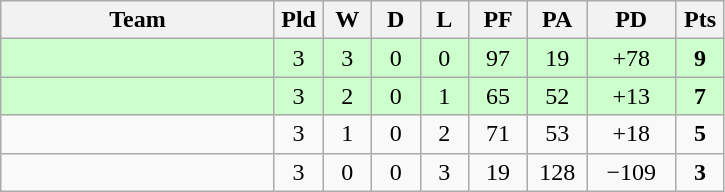<table class="wikitable" style="text-align:center;">
<tr>
<th width=175>Team</th>
<th width=25 abbr="Played">Pld</th>
<th width=25 abbr="Won">W</th>
<th width=25 abbr="Drawn">D</th>
<th width=25 abbr="Lost">L</th>
<th width=32 abbr="Points for">PF</th>
<th width=32 abbr="Points against">PA</th>
<th width=52 abbr="Points difference">PD</th>
<th width=25 abbr="Points">Pts</th>
</tr>
<tr bgcolor=ccffcc>
<td align=left></td>
<td>3</td>
<td>3</td>
<td>0</td>
<td>0</td>
<td>97</td>
<td>19</td>
<td>+78</td>
<td><strong>9</strong></td>
</tr>
<tr bgcolor=ccffcc>
<td align=left></td>
<td>3</td>
<td>2</td>
<td>0</td>
<td>1</td>
<td>65</td>
<td>52</td>
<td>+13</td>
<td><strong>7</strong></td>
</tr>
<tr>
<td align=left></td>
<td>3</td>
<td>1</td>
<td>0</td>
<td>2</td>
<td>71</td>
<td>53</td>
<td>+18</td>
<td><strong>5</strong></td>
</tr>
<tr>
<td align=left></td>
<td>3</td>
<td>0</td>
<td>0</td>
<td>3</td>
<td>19</td>
<td>128</td>
<td>−109</td>
<td><strong>3</strong></td>
</tr>
</table>
